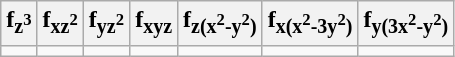<table class="wikitable">
<tr>
<th>f<sub>z<sup>3</sup></sub></th>
<th>f<sub>xz<sup>2</sup></sub></th>
<th>f<sub>yz<sup>2</sup></sub></th>
<th>f<sub>xyz</sub></th>
<th>f<sub>z(x<sup>2</sup>-y<sup>2</sup>)</sub></th>
<th>f<sub>x(x<sup>2</sup>-3y<sup>2</sup>)</sub></th>
<th>f<sub>y(3x<sup>2</sup>-y<sup>2</sup>)</sub></th>
</tr>
<tr>
<td></td>
<td></td>
<td></td>
<td></td>
<td></td>
<td></td>
<td></td>
</tr>
</table>
